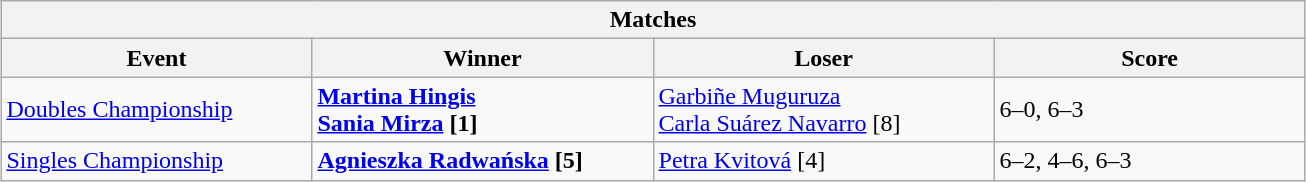<table class="wikitable collapsible uncollapsed" style="margin:1em auto;">
<tr>
<th colspan=6>Matches</th>
</tr>
<tr>
<th width=200>Event</th>
<th width=220>Winner</th>
<th width=220>Loser</th>
<th width=200>Score</th>
</tr>
<tr align=left>
<td><a href='#'>Doubles Championship</a></td>
<td><strong> <a href='#'>Martina Hingis</a> <br>  <a href='#'>Sania Mirza</a> [1] </strong></td>
<td> <a href='#'>Garbiñe Muguruza</a><br> <a href='#'>Carla Suárez Navarro</a> [8]</td>
<td>6–0, 6–3</td>
</tr>
<tr align=left>
<td><a href='#'>Singles Championship</a></td>
<td><strong> <a href='#'>Agnieszka Radwańska</a> [5]</strong></td>
<td> <a href='#'>Petra Kvitová</a> [4]</td>
<td>6–2, 4–6, 6–3</td>
</tr>
</table>
